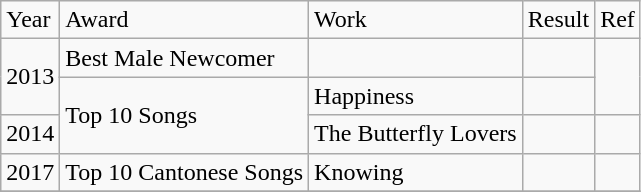<table class="wikitable">
<tr>
<td>Year</td>
<td>Award</td>
<td>Work</td>
<td>Result</td>
<td>Ref</td>
</tr>
<tr>
<td rowspan="2">2013</td>
<td>Best Male Newcomer</td>
<td></td>
<td></td>
<td rowspan="2"></td>
</tr>
<tr>
<td rowspan="2">Top 10 Songs</td>
<td>Happiness</td>
<td></td>
</tr>
<tr>
<td>2014</td>
<td>The Butterfly Lovers</td>
<td></td>
<td></td>
</tr>
<tr>
<td>2017</td>
<td>Top 10 Cantonese Songs</td>
<td>Knowing</td>
<td></td>
<td></td>
</tr>
<tr>
</tr>
</table>
